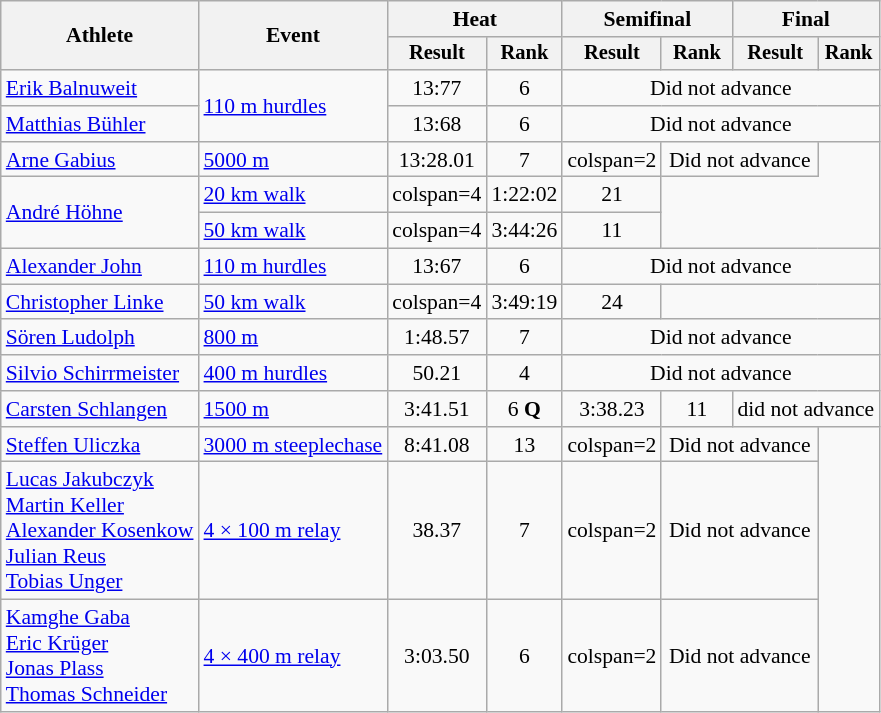<table class="wikitable" style="font-size:90%">
<tr>
<th rowspan="2">Athlete</th>
<th rowspan="2">Event</th>
<th colspan="2">Heat</th>
<th colspan="2">Semifinal</th>
<th colspan="2">Final</th>
</tr>
<tr style="font-size:95%">
<th>Result</th>
<th>Rank</th>
<th>Result</th>
<th>Rank</th>
<th>Result</th>
<th>Rank</th>
</tr>
<tr align=center>
<td align=left><a href='#'>Erik Balnuweit</a></td>
<td align=left rowspan=2><a href='#'>110 m hurdles</a></td>
<td>13:77</td>
<td>6</td>
<td colspan=4>Did not advance</td>
</tr>
<tr align=center>
<td align=left><a href='#'>Matthias Bühler</a></td>
<td>13:68</td>
<td>6</td>
<td colspan=4>Did not advance</td>
</tr>
<tr align=center>
<td align=left><a href='#'>Arne Gabius</a></td>
<td align=left><a href='#'>5000 m</a></td>
<td>13:28.01</td>
<td>7</td>
<td>colspan=2 </td>
<td colspan=2>Did not advance</td>
</tr>
<tr align=center>
<td align=left rowspan=2><a href='#'>André Höhne</a></td>
<td align=left><a href='#'>20 km walk</a></td>
<td>colspan=4 </td>
<td>1:22:02</td>
<td>21</td>
</tr>
<tr align=center>
<td align=left><a href='#'>50 km walk</a></td>
<td>colspan=4 </td>
<td>3:44:26</td>
<td>11</td>
</tr>
<tr align=center>
<td align=left><a href='#'>Alexander John</a></td>
<td align=left><a href='#'>110 m hurdles</a></td>
<td>13:67</td>
<td>6</td>
<td colspan=4>Did not advance</td>
</tr>
<tr align=center>
<td align=left><a href='#'>Christopher Linke</a></td>
<td align=left><a href='#'>50 km walk</a></td>
<td>colspan=4 </td>
<td>3:49:19</td>
<td>24</td>
</tr>
<tr align=center>
<td align=left><a href='#'>Sören Ludolph</a></td>
<td align=left><a href='#'>800 m</a></td>
<td>1:48.57</td>
<td>7</td>
<td colspan=4>Did not advance</td>
</tr>
<tr align=center>
<td align=left><a href='#'>Silvio Schirrmeister</a></td>
<td align=left><a href='#'>400 m hurdles</a></td>
<td>50.21</td>
<td>4</td>
<td colspan=4>Did not advance</td>
</tr>
<tr align=center>
<td align=left><a href='#'>Carsten Schlangen</a></td>
<td align=left><a href='#'>1500 m</a></td>
<td>3:41.51</td>
<td>6 <strong>Q</strong></td>
<td>3:38.23</td>
<td>11</td>
<td colspan="2">did not advance</td>
</tr>
<tr align=center>
<td align=left><a href='#'>Steffen Uliczka</a></td>
<td align=left><a href='#'>3000 m steeplechase</a></td>
<td>8:41.08</td>
<td>13</td>
<td>colspan=2 </td>
<td colspan=2>Did not advance</td>
</tr>
<tr align=center>
<td align=left><a href='#'>Lucas Jakubczyk</a><br><a href='#'>Martin Keller</a><br><a href='#'>Alexander Kosenkow</a><br><a href='#'>Julian Reus</a><br><a href='#'>Tobias Unger</a></td>
<td align=left><a href='#'>4 × 100 m relay</a></td>
<td>38.37</td>
<td>7</td>
<td>colspan=2 </td>
<td colspan=2>Did not advance</td>
</tr>
<tr align=center>
<td align=left><a href='#'>Kamghe Gaba</a><br><a href='#'>Eric Krüger</a><br><a href='#'>Jonas Plass</a><br><a href='#'>Thomas Schneider</a></td>
<td align=left><a href='#'>4 × 400 m relay</a></td>
<td>3:03.50</td>
<td>6</td>
<td>colspan=2 </td>
<td colspan=2>Did not advance</td>
</tr>
</table>
